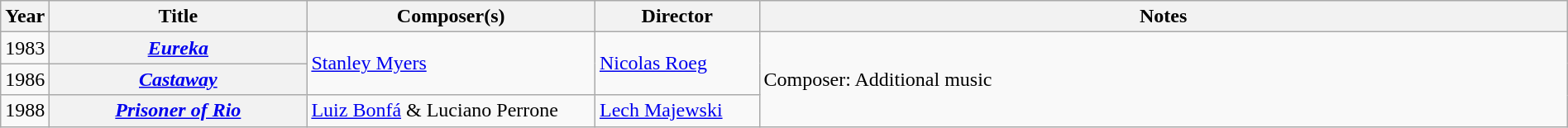<table class="wikitable sortable" width=100%>
<tr>
<th width="30">Year</th>
<th width="200">Title</th>
<th width="225">Composer(s)</th>
<th width="125">Director</th>
<th>Notes</th>
</tr>
<tr>
<td>1983</td>
<th><a href='#'><em>Eureka</em></a></th>
<td rowspan="2"><a href='#'>Stanley Myers</a></td>
<td rowspan="2"><a href='#'>Nicolas Roeg</a></td>
<td rowspan="3">Composer: Additional music</td>
</tr>
<tr>
<td>1986</td>
<th><a href='#'><em>Castaway</em></a></th>
</tr>
<tr>
<td>1988</td>
<th><em><a href='#'>Prisoner of Rio</a></em></th>
<td><a href='#'>Luiz Bonfá</a> & Luciano Perrone</td>
<td><a href='#'>Lech Majewski</a></td>
</tr>
</table>
